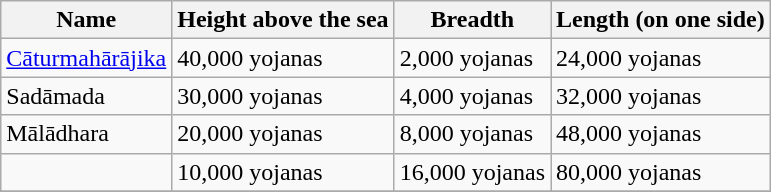<table class = "wikitable">
<tr>
<th>Name</th>
<th>Height above the sea</th>
<th>Breadth</th>
<th>Length (on one side)</th>
</tr>
<tr>
<td><a href='#'>Cāturmahārājika</a></td>
<td>40,000 yojanas</td>
<td>2,000 yojanas</td>
<td>24,000 yojanas</td>
</tr>
<tr>
<td>Sadāmada</td>
<td>30,000 yojanas</td>
<td>4,000 yojanas</td>
<td>32,000 yojanas</td>
</tr>
<tr>
<td>Mālādhara</td>
<td>20,000 yojanas</td>
<td>8,000 yojanas</td>
<td>48,000 yojanas</td>
</tr>
<tr>
<td></td>
<td>10,000 yojanas</td>
<td>16,000 yojanas</td>
<td>80,000 yojanas</td>
</tr>
<tr>
</tr>
</table>
